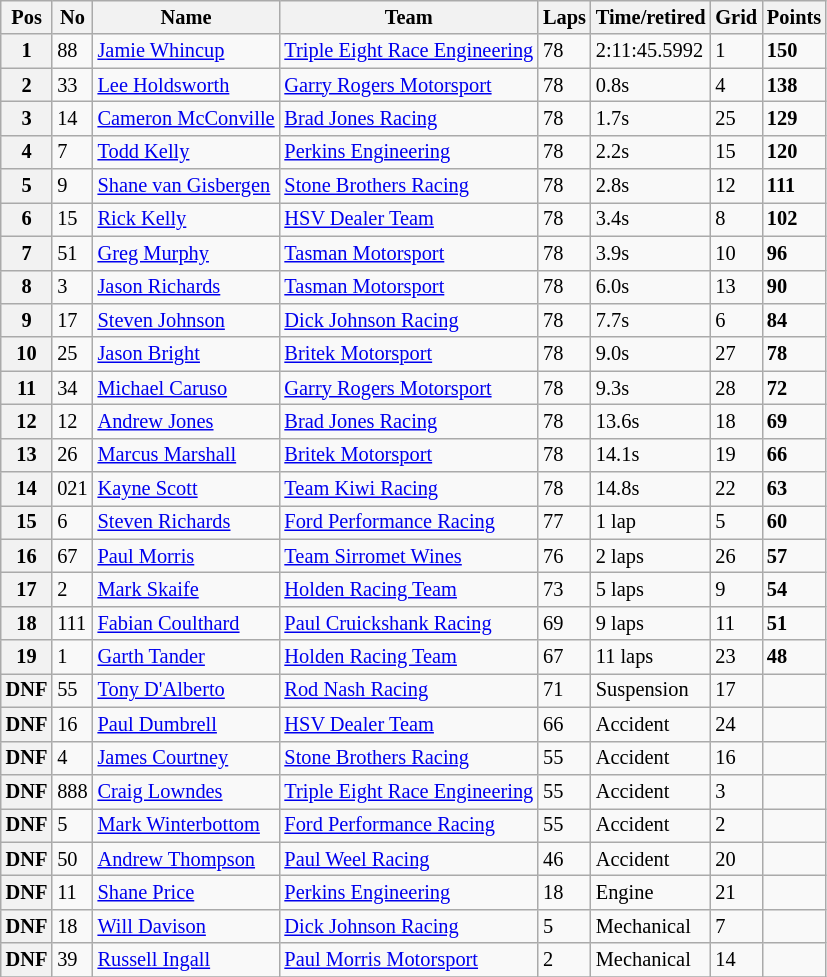<table class="wikitable" style="font-size: 85%;">
<tr>
<th>Pos</th>
<th>No</th>
<th>Name</th>
<th>Team</th>
<th>Laps</th>
<th>Time/retired</th>
<th>Grid</th>
<th>Points</th>
</tr>
<tr>
<th>1</th>
<td>88</td>
<td> <a href='#'>Jamie Whincup</a></td>
<td><a href='#'>Triple Eight Race Engineering</a></td>
<td>78</td>
<td>2:11:45.5992</td>
<td>1</td>
<td><strong>150</strong></td>
</tr>
<tr>
<th>2</th>
<td>33</td>
<td> <a href='#'>Lee Holdsworth</a></td>
<td><a href='#'>Garry Rogers Motorsport</a></td>
<td>78</td>
<td>0.8s</td>
<td>4</td>
<td><strong>138</strong></td>
</tr>
<tr>
<th>3</th>
<td>14</td>
<td> <a href='#'>Cameron McConville</a></td>
<td><a href='#'>Brad Jones Racing</a></td>
<td>78</td>
<td>1.7s</td>
<td>25</td>
<td><strong>129</strong></td>
</tr>
<tr>
<th>4</th>
<td>7</td>
<td> <a href='#'>Todd Kelly</a></td>
<td><a href='#'>Perkins Engineering</a></td>
<td>78</td>
<td>2.2s</td>
<td>15</td>
<td><strong>120</strong></td>
</tr>
<tr>
<th>5</th>
<td>9</td>
<td> <a href='#'>Shane van Gisbergen</a></td>
<td><a href='#'>Stone Brothers Racing</a></td>
<td>78</td>
<td>2.8s</td>
<td>12</td>
<td><strong>111</strong></td>
</tr>
<tr>
<th>6</th>
<td>15</td>
<td> <a href='#'>Rick Kelly</a></td>
<td><a href='#'>HSV Dealer Team</a></td>
<td>78</td>
<td>3.4s</td>
<td>8</td>
<td><strong>102</strong></td>
</tr>
<tr>
<th>7</th>
<td>51</td>
<td> <a href='#'>Greg Murphy</a></td>
<td><a href='#'>Tasman Motorsport</a></td>
<td>78</td>
<td>3.9s</td>
<td>10</td>
<td><strong>96</strong></td>
</tr>
<tr>
<th>8</th>
<td>3</td>
<td> <a href='#'>Jason Richards</a></td>
<td><a href='#'>Tasman Motorsport</a></td>
<td>78</td>
<td>6.0s</td>
<td>13</td>
<td><strong>90</strong></td>
</tr>
<tr>
<th>9</th>
<td>17</td>
<td> <a href='#'>Steven Johnson</a></td>
<td><a href='#'>Dick Johnson Racing</a></td>
<td>78</td>
<td>7.7s</td>
<td>6</td>
<td><strong>84</strong></td>
</tr>
<tr>
<th>10</th>
<td>25</td>
<td> <a href='#'>Jason Bright</a></td>
<td><a href='#'>Britek Motorsport</a></td>
<td>78</td>
<td>9.0s</td>
<td>27</td>
<td><strong>78</strong></td>
</tr>
<tr>
<th>11</th>
<td>34</td>
<td> <a href='#'>Michael Caruso</a></td>
<td><a href='#'>Garry Rogers Motorsport</a></td>
<td>78</td>
<td>9.3s</td>
<td>28</td>
<td><strong>72</strong></td>
</tr>
<tr>
<th>12</th>
<td>12</td>
<td> <a href='#'>Andrew Jones</a></td>
<td><a href='#'>Brad Jones Racing</a></td>
<td>78</td>
<td>13.6s</td>
<td>18</td>
<td><strong>69</strong></td>
</tr>
<tr>
<th>13</th>
<td>26</td>
<td> <a href='#'>Marcus Marshall</a></td>
<td><a href='#'>Britek Motorsport</a></td>
<td>78</td>
<td>14.1s</td>
<td>19</td>
<td><strong>66</strong></td>
</tr>
<tr>
<th>14</th>
<td>021</td>
<td> <a href='#'>Kayne Scott</a></td>
<td><a href='#'>Team Kiwi Racing</a></td>
<td>78</td>
<td>14.8s</td>
<td>22</td>
<td><strong>63</strong></td>
</tr>
<tr>
<th>15</th>
<td>6</td>
<td> <a href='#'>Steven Richards</a></td>
<td><a href='#'>Ford Performance Racing</a></td>
<td>77</td>
<td>1 lap</td>
<td>5</td>
<td><strong>60</strong></td>
</tr>
<tr>
<th>16</th>
<td>67</td>
<td> <a href='#'>Paul Morris</a></td>
<td><a href='#'>Team Sirromet Wines</a></td>
<td>76</td>
<td>2 laps</td>
<td>26</td>
<td><strong>57</strong></td>
</tr>
<tr>
<th>17</th>
<td>2</td>
<td> <a href='#'>Mark Skaife</a></td>
<td><a href='#'>Holden Racing Team</a></td>
<td>73</td>
<td>5 laps</td>
<td>9</td>
<td><strong>54</strong></td>
</tr>
<tr>
<th>18</th>
<td>111</td>
<td> <a href='#'>Fabian Coulthard</a></td>
<td><a href='#'>Paul Cruickshank Racing</a></td>
<td>69</td>
<td>9 laps</td>
<td>11</td>
<td><strong>51</strong></td>
</tr>
<tr>
<th>19</th>
<td>1</td>
<td> <a href='#'>Garth Tander</a></td>
<td><a href='#'>Holden Racing Team</a></td>
<td>67</td>
<td>11 laps</td>
<td>23</td>
<td><strong>48</strong></td>
</tr>
<tr>
<th>DNF</th>
<td>55</td>
<td> <a href='#'>Tony D'Alberto</a></td>
<td><a href='#'>Rod Nash Racing</a></td>
<td>71</td>
<td>Suspension</td>
<td>17</td>
<td></td>
</tr>
<tr>
<th>DNF</th>
<td>16</td>
<td> <a href='#'>Paul Dumbrell</a></td>
<td><a href='#'>HSV Dealer Team</a></td>
<td>66</td>
<td>Accident</td>
<td>24</td>
<td></td>
</tr>
<tr>
<th>DNF</th>
<td>4</td>
<td> <a href='#'>James Courtney</a></td>
<td><a href='#'>Stone Brothers Racing</a></td>
<td>55</td>
<td>Accident</td>
<td>16</td>
<td></td>
</tr>
<tr>
<th>DNF</th>
<td>888</td>
<td> <a href='#'>Craig Lowndes</a></td>
<td><a href='#'>Triple Eight Race Engineering</a></td>
<td>55</td>
<td>Accident</td>
<td>3</td>
<td></td>
</tr>
<tr>
<th>DNF</th>
<td>5</td>
<td> <a href='#'>Mark Winterbottom</a></td>
<td><a href='#'>Ford Performance Racing</a></td>
<td>55</td>
<td>Accident</td>
<td>2</td>
<td></td>
</tr>
<tr>
<th>DNF</th>
<td>50</td>
<td> <a href='#'>Andrew Thompson</a></td>
<td><a href='#'>Paul Weel Racing</a></td>
<td>46</td>
<td>Accident</td>
<td>20</td>
<td></td>
</tr>
<tr>
<th>DNF</th>
<td>11</td>
<td> <a href='#'>Shane Price</a></td>
<td><a href='#'>Perkins Engineering</a></td>
<td>18</td>
<td>Engine</td>
<td>21</td>
<td></td>
</tr>
<tr>
<th>DNF</th>
<td>18</td>
<td> <a href='#'>Will Davison</a></td>
<td><a href='#'>Dick Johnson Racing</a></td>
<td>5</td>
<td>Mechanical</td>
<td>7</td>
<td></td>
</tr>
<tr>
<th>DNF</th>
<td>39</td>
<td> <a href='#'>Russell Ingall</a></td>
<td><a href='#'>Paul Morris Motorsport</a></td>
<td>2</td>
<td>Mechanical</td>
<td>14</td>
<td></td>
</tr>
<tr>
</tr>
</table>
